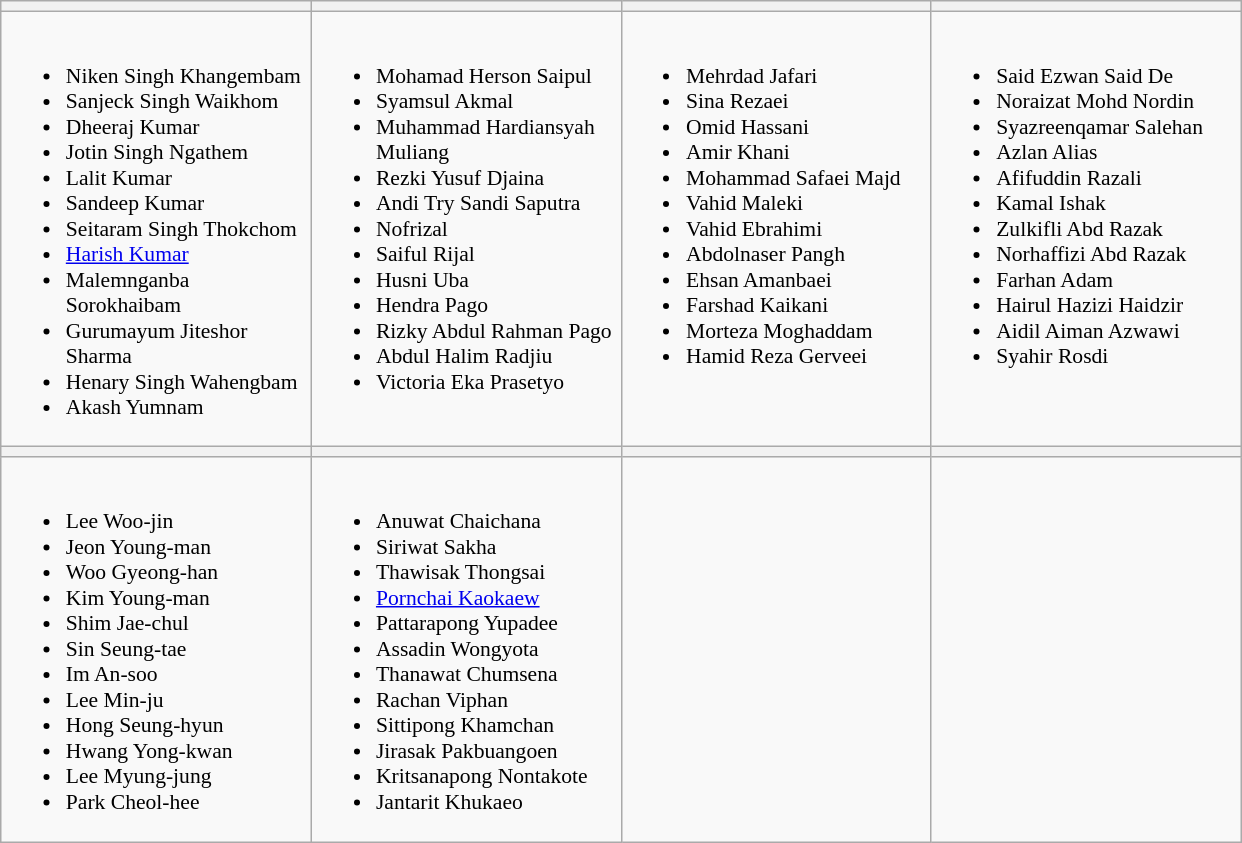<table class="wikitable" style="font-size:90%">
<tr>
<th width=200></th>
<th width=200></th>
<th width=200></th>
<th width=200></th>
</tr>
<tr>
<td valign=top><br><ul><li>Niken Singh Khangembam</li><li>Sanjeck Singh Waikhom</li><li>Dheeraj Kumar</li><li>Jotin Singh Ngathem</li><li>Lalit Kumar</li><li>Sandeep Kumar</li><li>Seitaram Singh Thokchom</li><li><a href='#'>Harish Kumar</a></li><li>Malemnganba Sorokhaibam</li><li>Gurumayum Jiteshor Sharma</li><li>Henary Singh Wahengbam</li><li>Akash Yumnam</li></ul></td>
<td valign=top><br><ul><li>Mohamad Herson Saipul</li><li>Syamsul Akmal</li><li>Muhammad Hardiansyah Muliang</li><li>Rezki Yusuf Djaina</li><li>Andi Try Sandi Saputra</li><li>Nofrizal</li><li>Saiful Rijal</li><li>Husni Uba</li><li>Hendra Pago</li><li>Rizky Abdul Rahman Pago</li><li>Abdul Halim Radjiu</li><li>Victoria Eka Prasetyo</li></ul></td>
<td valign=top><br><ul><li>Mehrdad Jafari</li><li>Sina Rezaei</li><li>Omid Hassani</li><li>Amir Khani</li><li>Mohammad Safaei Majd</li><li>Vahid Maleki</li><li>Vahid Ebrahimi</li><li>Abdolnaser Pangh</li><li>Ehsan Amanbaei</li><li>Farshad Kaikani</li><li>Morteza Moghaddam</li><li>Hamid Reza Gerveei</li></ul></td>
<td valign=top><br><ul><li>Said Ezwan Said De</li><li>Noraizat Mohd Nordin</li><li>Syazreenqamar Salehan</li><li>Azlan Alias</li><li>Afifuddin Razali</li><li>Kamal Ishak</li><li>Zulkifli Abd Razak</li><li>Norhaffizi Abd Razak</li><li>Farhan Adam</li><li>Hairul Hazizi Haidzir</li><li>Aidil Aiman Azwawi</li><li>Syahir Rosdi</li></ul></td>
</tr>
<tr>
<th></th>
<th></th>
<th></th>
<th></th>
</tr>
<tr>
<td valign=top><br><ul><li>Lee Woo-jin</li><li>Jeon Young-man</li><li>Woo Gyeong-han</li><li>Kim Young-man</li><li>Shim Jae-chul</li><li>Sin Seung-tae</li><li>Im An-soo</li><li>Lee Min-ju</li><li>Hong Seung-hyun</li><li>Hwang Yong-kwan</li><li>Lee Myung-jung</li><li>Park Cheol-hee</li></ul></td>
<td valign=top><br><ul><li>Anuwat Chaichana</li><li>Siriwat Sakha</li><li>Thawisak Thongsai</li><li><a href='#'>Pornchai Kaokaew</a></li><li>Pattarapong Yupadee</li><li>Assadin Wongyota</li><li>Thanawat Chumsena</li><li>Rachan Viphan</li><li>Sittipong Khamchan</li><li>Jirasak Pakbuangoen</li><li>Kritsanapong Nontakote</li><li>Jantarit Khukaeo</li></ul></td>
<td valign=top></td>
<td valign=top></td>
</tr>
</table>
